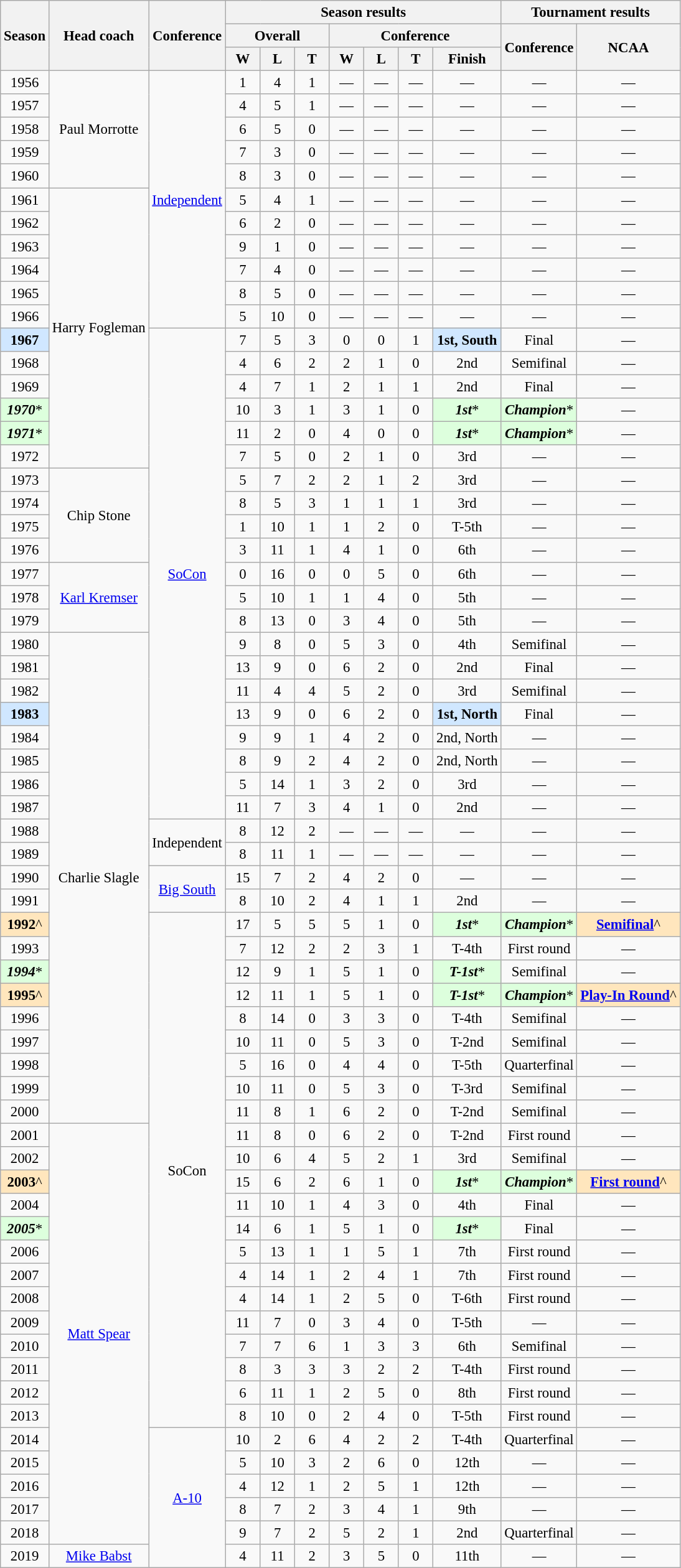<table class="wikitable" style="font-size: 95%; text-align:center;">
<tr>
<th rowspan=3>Season</th>
<th rowspan=3>Head coach</th>
<th rowspan=3>Conference</th>
<th colspan=7>Season results</th>
<th colspan=2>Tournament results</th>
</tr>
<tr>
<th colspan=3>Overall</th>
<th colspan=4>Conference</th>
<th rowspan=2>Conference</th>
<th rowspan=2>NCAA</th>
</tr>
<tr>
<th width=30>W</th>
<th width=30>L</th>
<th width=30>T</th>
<th width=30>W</th>
<th width=30>L</th>
<th width=30>T</th>
<th>Finish</th>
</tr>
<tr>
<td>1956</td>
<td rowspan="5">Paul Morrotte</td>
<td rowspan="11"><a href='#'>Independent</a></td>
<td>1</td>
<td>4</td>
<td>1</td>
<td>—</td>
<td>—</td>
<td>—</td>
<td>—</td>
<td>—</td>
<td>—</td>
</tr>
<tr>
<td>1957</td>
<td>4</td>
<td>5</td>
<td>1</td>
<td>—</td>
<td>—</td>
<td>—</td>
<td>—</td>
<td>—</td>
<td>—</td>
</tr>
<tr>
<td>1958</td>
<td>6</td>
<td>5</td>
<td>0</td>
<td>—</td>
<td>—</td>
<td>—</td>
<td>—</td>
<td>—</td>
<td>—</td>
</tr>
<tr>
<td>1959</td>
<td>7</td>
<td>3</td>
<td>0</td>
<td>—</td>
<td>—</td>
<td>—</td>
<td>—</td>
<td>—</td>
<td>—</td>
</tr>
<tr>
<td>1960</td>
<td>8</td>
<td>3</td>
<td>0</td>
<td>—</td>
<td>—</td>
<td>—</td>
<td>—</td>
<td>—</td>
<td>—</td>
</tr>
<tr>
<td>1961</td>
<td rowspan="12">Harry Fogleman</td>
<td>5</td>
<td>4</td>
<td>1</td>
<td>—</td>
<td>—</td>
<td>—</td>
<td>—</td>
<td>—</td>
<td>—</td>
</tr>
<tr>
<td>1962</td>
<td>6</td>
<td>2</td>
<td>0</td>
<td>—</td>
<td>—</td>
<td>—</td>
<td>—</td>
<td>—</td>
<td>—</td>
</tr>
<tr>
<td>1963</td>
<td>9</td>
<td>1</td>
<td>0</td>
<td>—</td>
<td>—</td>
<td>—</td>
<td>—</td>
<td>—</td>
<td>—</td>
</tr>
<tr>
<td>1964</td>
<td>7</td>
<td>4</td>
<td>0</td>
<td>—</td>
<td>—</td>
<td>—</td>
<td>—</td>
<td>—</td>
<td>—</td>
</tr>
<tr>
<td>1965</td>
<td>8</td>
<td>5</td>
<td>0</td>
<td>—</td>
<td>—</td>
<td>—</td>
<td>—</td>
<td>—</td>
<td>—</td>
</tr>
<tr>
<td>1966</td>
<td>5</td>
<td>10</td>
<td>0</td>
<td>—</td>
<td>—</td>
<td>—</td>
<td>—</td>
<td>—</td>
<td>—</td>
</tr>
<tr>
<td bgcolor="#D0E7FF"><strong>1967</strong></td>
<td rowspan="21"><a href='#'>SoCon</a></td>
<td>7</td>
<td>5</td>
<td>3</td>
<td>0</td>
<td>0</td>
<td>1</td>
<td bgcolor="#D0E7FF"><strong>1st, South</strong></td>
<td>Final</td>
<td>—</td>
</tr>
<tr>
<td>1968</td>
<td>4</td>
<td>6</td>
<td>2</td>
<td>2</td>
<td>1</td>
<td>0</td>
<td>2nd</td>
<td>Semifinal</td>
<td>—</td>
</tr>
<tr>
<td>1969</td>
<td>4</td>
<td>7</td>
<td>1</td>
<td>2</td>
<td>1</td>
<td>1</td>
<td>2nd</td>
<td>Final</td>
<td>—</td>
</tr>
<tr>
<td bgcolor="#ddffdd"><strong><em>1970</em></strong>*</td>
<td>10</td>
<td>3</td>
<td>1</td>
<td>3</td>
<td>1</td>
<td>0</td>
<td bgcolor="#ddffdd"><strong><em>1st</em></strong>*</td>
<td bgcolor="#ddffdd"><strong><em>Champion</em></strong>*</td>
<td>—</td>
</tr>
<tr>
<td bgcolor="#ddffdd"><strong><em>1971</em></strong>*</td>
<td>11</td>
<td>2</td>
<td>0</td>
<td>4</td>
<td>0</td>
<td>0</td>
<td bgcolor="#ddffdd"><strong><em>1st</em></strong>*</td>
<td bgcolor="#ddffdd"><strong><em>Champion</em></strong>*</td>
<td>—</td>
</tr>
<tr>
<td>1972</td>
<td>7</td>
<td>5</td>
<td>0</td>
<td>2</td>
<td>1</td>
<td>0</td>
<td>3rd</td>
<td>—</td>
<td>—</td>
</tr>
<tr>
<td>1973</td>
<td rowspan="4">Chip Stone</td>
<td>5</td>
<td>7</td>
<td>2</td>
<td>2</td>
<td>1</td>
<td>2</td>
<td>3rd</td>
<td>—</td>
<td>—</td>
</tr>
<tr>
<td>1974</td>
<td>8</td>
<td>5</td>
<td>3</td>
<td>1</td>
<td>1</td>
<td>1</td>
<td>3rd</td>
<td>—</td>
<td>—</td>
</tr>
<tr>
<td>1975</td>
<td>1</td>
<td>10</td>
<td>1</td>
<td>1</td>
<td>2</td>
<td>0</td>
<td>T-5th</td>
<td>—</td>
<td>—</td>
</tr>
<tr>
<td>1976</td>
<td>3</td>
<td>11</td>
<td>1</td>
<td>4</td>
<td>1</td>
<td>0</td>
<td>6th</td>
<td>—</td>
<td>—</td>
</tr>
<tr>
<td>1977</td>
<td rowspan="3"><a href='#'>Karl Kremser</a></td>
<td>0</td>
<td>16</td>
<td>0</td>
<td>0</td>
<td>5</td>
<td>0</td>
<td>6th</td>
<td>—</td>
<td>—</td>
</tr>
<tr>
<td>1978</td>
<td>5</td>
<td>10</td>
<td>1</td>
<td>1</td>
<td>4</td>
<td>0</td>
<td>5th</td>
<td>—</td>
<td>—</td>
</tr>
<tr>
<td>1979</td>
<td>8</td>
<td>13</td>
<td>0</td>
<td>3</td>
<td>4</td>
<td>0</td>
<td>5th</td>
<td>—</td>
<td>—</td>
</tr>
<tr>
<td>1980</td>
<td rowspan="21">Charlie Slagle</td>
<td>9</td>
<td>8</td>
<td>0</td>
<td>5</td>
<td>3</td>
<td>0</td>
<td>4th</td>
<td>Semifinal</td>
<td>—</td>
</tr>
<tr>
<td>1981</td>
<td>13</td>
<td>9</td>
<td>0</td>
<td>6</td>
<td>2</td>
<td>0</td>
<td>2nd</td>
<td>Final</td>
<td>—</td>
</tr>
<tr>
<td>1982</td>
<td>11</td>
<td>4</td>
<td>4</td>
<td>5</td>
<td>2</td>
<td>0</td>
<td>3rd</td>
<td>Semifinal</td>
<td>—</td>
</tr>
<tr>
<td bgcolor="#D0E7FF"><strong>1983</strong></td>
<td>13</td>
<td>9</td>
<td>0</td>
<td>6</td>
<td>2</td>
<td>0</td>
<td bgcolor="#D0E7FF"><strong>1st, North</strong></td>
<td>Final</td>
<td>—</td>
</tr>
<tr>
<td>1984</td>
<td>9</td>
<td>9</td>
<td>1</td>
<td>4</td>
<td>2</td>
<td>0</td>
<td>2nd, North</td>
<td>—</td>
<td>—</td>
</tr>
<tr>
<td>1985</td>
<td>8</td>
<td>9</td>
<td>2</td>
<td>4</td>
<td>2</td>
<td>0</td>
<td>2nd, North</td>
<td>—</td>
<td>—</td>
</tr>
<tr>
<td>1986</td>
<td>5</td>
<td>14</td>
<td>1</td>
<td>3</td>
<td>2</td>
<td>0</td>
<td>3rd</td>
<td>—</td>
<td>—</td>
</tr>
<tr>
<td>1987</td>
<td>11</td>
<td>7</td>
<td>3</td>
<td>4</td>
<td>1</td>
<td>0</td>
<td>2nd</td>
<td>—</td>
<td>—</td>
</tr>
<tr>
<td>1988</td>
<td rowspan="2">Independent</td>
<td>8</td>
<td>12</td>
<td>2</td>
<td>—</td>
<td>—</td>
<td>—</td>
<td>—</td>
<td>—</td>
<td>—</td>
</tr>
<tr>
<td>1989</td>
<td>8</td>
<td>11</td>
<td>1</td>
<td>—</td>
<td>—</td>
<td>—</td>
<td>—</td>
<td>—</td>
<td>—</td>
</tr>
<tr>
<td>1990</td>
<td rowspan="2"><a href='#'>Big South</a></td>
<td>15</td>
<td>7</td>
<td>2</td>
<td>4</td>
<td>2</td>
<td>0</td>
<td>—</td>
<td>—</td>
<td>—</td>
</tr>
<tr>
<td>1991</td>
<td>8</td>
<td>10</td>
<td>2</td>
<td>4</td>
<td>1</td>
<td>1</td>
<td>2nd</td>
<td>—</td>
<td>—</td>
</tr>
<tr>
<td bgcolor="#ffe6bd"><strong>1992</strong>^</td>
<td rowspan="22">SoCon</td>
<td>17</td>
<td>5</td>
<td>5</td>
<td>5</td>
<td>1</td>
<td>0</td>
<td bgcolor="#ddffdd"><strong><em>1st</em></strong>*</td>
<td bgcolor="#ddffdd"><strong><em>Champion</em></strong>*</td>
<td bgcolor="#ffe6bd"><strong><a href='#'>Semifinal</a></strong>^</td>
</tr>
<tr>
<td>1993</td>
<td>7</td>
<td>12</td>
<td>2</td>
<td>2</td>
<td>3</td>
<td>1</td>
<td>T-4th</td>
<td>First round</td>
<td>—</td>
</tr>
<tr>
<td bgcolor="#ddffdd"><strong><em>1994</em></strong>*</td>
<td>12</td>
<td>9</td>
<td>1</td>
<td>5</td>
<td>1</td>
<td>0</td>
<td bgcolor="#ddffdd"><strong><em>T-1st</em></strong>*</td>
<td>Semifinal</td>
<td>—</td>
</tr>
<tr>
<td bgcolor="#ffe6bd"><strong>1995</strong>^</td>
<td>12</td>
<td>11</td>
<td>1</td>
<td>5</td>
<td>1</td>
<td>0</td>
<td bgcolor="#ddffdd"><strong><em>T-1st</em></strong>*</td>
<td bgcolor="#ddffdd"><strong><em>Champion</em></strong>*</td>
<td bgcolor="#ffe6bd"><strong><a href='#'>Play-In Round</a></strong>^</td>
</tr>
<tr>
<td>1996</td>
<td>8</td>
<td>14</td>
<td>0</td>
<td>3</td>
<td>3</td>
<td>0</td>
<td>T-4th</td>
<td>Semifinal</td>
<td>—</td>
</tr>
<tr>
<td>1997</td>
<td>10</td>
<td>11</td>
<td>0</td>
<td>5</td>
<td>3</td>
<td>0</td>
<td>T-2nd</td>
<td>Semifinal</td>
<td>—</td>
</tr>
<tr>
<td>1998</td>
<td>5</td>
<td>16</td>
<td>0</td>
<td>4</td>
<td>4</td>
<td>0</td>
<td>T-5th</td>
<td>Quarterfinal</td>
<td>—</td>
</tr>
<tr>
<td>1999</td>
<td>10</td>
<td>11</td>
<td>0</td>
<td>5</td>
<td>3</td>
<td>0</td>
<td>T-3rd</td>
<td>Semifinal</td>
<td>—</td>
</tr>
<tr>
<td>2000</td>
<td>11</td>
<td>8</td>
<td>1</td>
<td>6</td>
<td>2</td>
<td>0</td>
<td>T-2nd</td>
<td>Semifinal</td>
<td>—</td>
</tr>
<tr>
<td>2001</td>
<td rowspan="18"><a href='#'>Matt Spear</a></td>
<td>11</td>
<td>8</td>
<td>0</td>
<td>6</td>
<td>2</td>
<td>0</td>
<td>T-2nd</td>
<td>First round</td>
<td>—</td>
</tr>
<tr>
<td>2002</td>
<td>10</td>
<td>6</td>
<td>4</td>
<td>5</td>
<td>2</td>
<td>1</td>
<td>3rd</td>
<td>Semifinal</td>
<td>—</td>
</tr>
<tr>
<td bgcolor="#ffe6bd"><strong>2003</strong>^</td>
<td>15</td>
<td>6</td>
<td>2</td>
<td>6</td>
<td>1</td>
<td>0</td>
<td bgcolor="#ddffdd"><strong><em>1st</em></strong>*</td>
<td bgcolor="#ddffdd"><strong><em>Champion</em></strong>*</td>
<td bgcolor="#ffe6bd"><strong><a href='#'>First round</a></strong>^</td>
</tr>
<tr>
<td>2004</td>
<td>11</td>
<td>10</td>
<td>1</td>
<td>4</td>
<td>3</td>
<td>0</td>
<td>4th</td>
<td>Final</td>
<td>—</td>
</tr>
<tr>
<td bgcolor="#ddffdd"><strong><em>2005</em></strong>*</td>
<td>14</td>
<td>6</td>
<td>1</td>
<td>5</td>
<td>1</td>
<td>0</td>
<td bgcolor="#ddffdd"><strong><em>1st</em></strong>*</td>
<td>Final</td>
<td>—</td>
</tr>
<tr>
<td>2006</td>
<td>5</td>
<td>13</td>
<td>1</td>
<td>1</td>
<td>5</td>
<td>1</td>
<td>7th</td>
<td>First round</td>
<td>—</td>
</tr>
<tr>
<td>2007</td>
<td>4</td>
<td>14</td>
<td>1</td>
<td>2</td>
<td>4</td>
<td>1</td>
<td>7th</td>
<td>First round</td>
<td>—</td>
</tr>
<tr>
<td>2008</td>
<td>4</td>
<td>14</td>
<td>1</td>
<td>2</td>
<td>5</td>
<td>0</td>
<td>T-6th</td>
<td>First round</td>
<td>—</td>
</tr>
<tr>
<td>2009</td>
<td>11</td>
<td>7</td>
<td>0</td>
<td>3</td>
<td>4</td>
<td>0</td>
<td>T-5th</td>
<td>—</td>
<td>—</td>
</tr>
<tr>
<td>2010</td>
<td>7</td>
<td>7</td>
<td>6</td>
<td>1</td>
<td>3</td>
<td>3</td>
<td>6th</td>
<td>Semifinal</td>
<td>—</td>
</tr>
<tr>
<td>2011</td>
<td>8</td>
<td>3</td>
<td>3</td>
<td>3</td>
<td>2</td>
<td>2</td>
<td>T-4th</td>
<td>First round</td>
<td>—</td>
</tr>
<tr>
<td>2012</td>
<td>6</td>
<td>11</td>
<td>1</td>
<td>2</td>
<td>5</td>
<td>0</td>
<td>8th</td>
<td>First round</td>
<td>—</td>
</tr>
<tr>
<td>2013</td>
<td>8</td>
<td>10</td>
<td>0</td>
<td>2</td>
<td>4</td>
<td>0</td>
<td>T-5th</td>
<td>First round</td>
<td>—</td>
</tr>
<tr>
<td>2014</td>
<td rowspan="6"><a href='#'>A-10</a></td>
<td>10</td>
<td>2</td>
<td>6</td>
<td>4</td>
<td>2</td>
<td>2</td>
<td>T-4th</td>
<td>Quarterfinal</td>
<td>—</td>
</tr>
<tr>
<td>2015</td>
<td>5</td>
<td>10</td>
<td>3</td>
<td>2</td>
<td>6</td>
<td>0</td>
<td>12th</td>
<td>—</td>
<td>—</td>
</tr>
<tr>
<td>2016</td>
<td>4</td>
<td>12</td>
<td>1</td>
<td>2</td>
<td>5</td>
<td>1</td>
<td>12th</td>
<td>—</td>
<td>—</td>
</tr>
<tr>
<td>2017</td>
<td>8</td>
<td>7</td>
<td>2</td>
<td>3</td>
<td>4</td>
<td>1</td>
<td>9th</td>
<td>—</td>
<td>—</td>
</tr>
<tr>
<td>2018</td>
<td>9</td>
<td>7</td>
<td>2</td>
<td>5</td>
<td>2</td>
<td>1</td>
<td>2nd</td>
<td>Quarterfinal</td>
<td>—</td>
</tr>
<tr>
<td>2019</td>
<td><a href='#'>Mike Babst</a></td>
<td>4</td>
<td>11</td>
<td>2</td>
<td>3</td>
<td>5</td>
<td>0</td>
<td>11th</td>
<td>—</td>
<td>—</td>
</tr>
</table>
